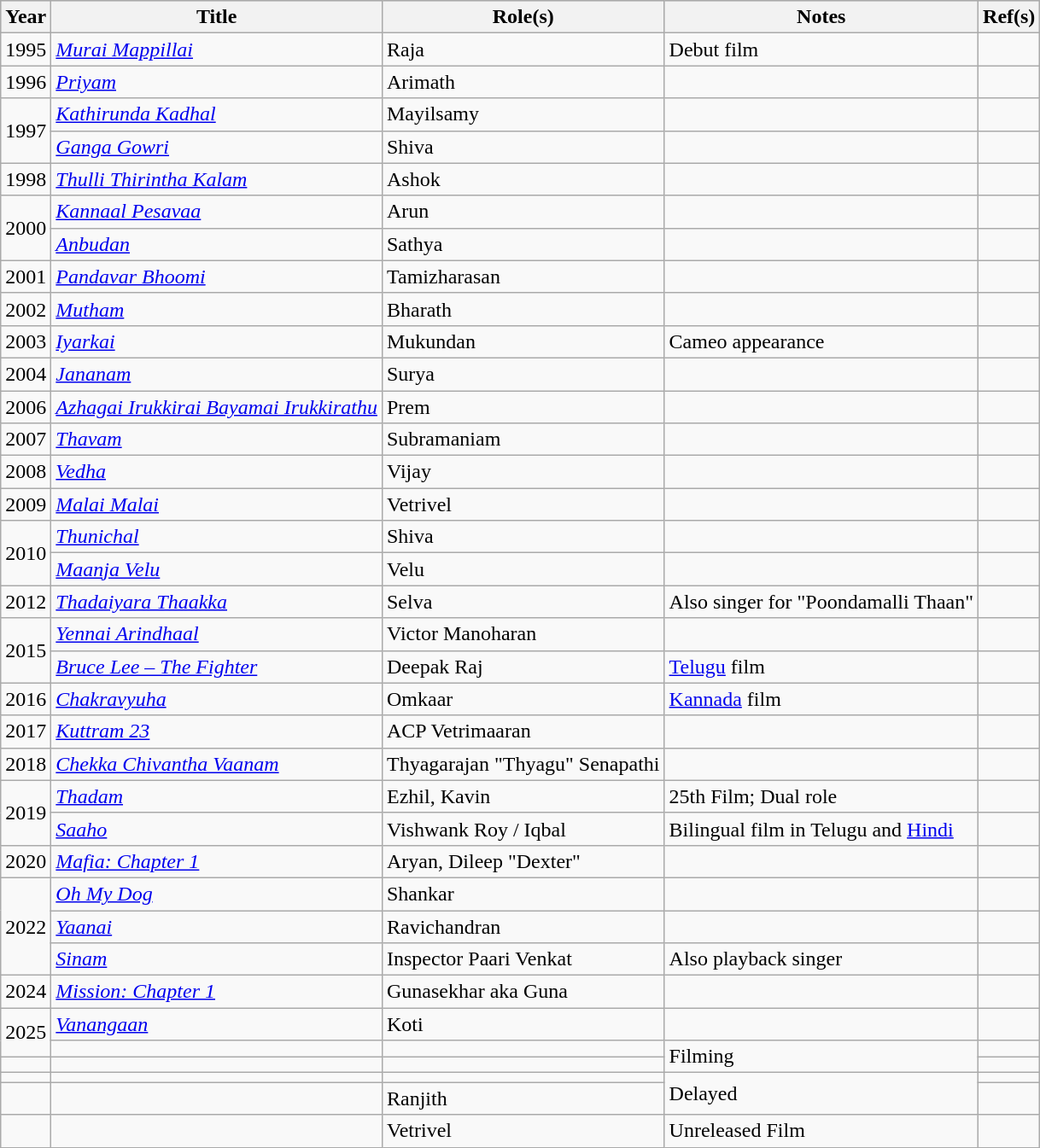<table class="wikitable plainrowheaders sortable">
<tr style="background:#ccc; text-align:center;">
<th scope="col">Year</th>
<th scope="col">Title</th>
<th scope="col">Role(s)</th>
<th scope="col">Notes</th>
<th scope="col">Ref(s)</th>
</tr>
<tr>
<td>1995</td>
<td><em><a href='#'>Murai Mappillai</a></em></td>
<td>Raja</td>
<td>Debut film</td>
<td></td>
</tr>
<tr>
<td>1996</td>
<td><em><a href='#'>Priyam</a></em></td>
<td>Arimath</td>
<td></td>
<td></td>
</tr>
<tr>
<td rowspan="2">1997</td>
<td><em><a href='#'>Kathirunda Kadhal</a></em></td>
<td>Mayilsamy</td>
<td></td>
<td></td>
</tr>
<tr>
<td><em><a href='#'>Ganga Gowri</a></em></td>
<td>Shiva</td>
<td></td>
<td></td>
</tr>
<tr>
<td>1998</td>
<td><em><a href='#'>Thulli Thirintha Kalam</a></em></td>
<td>Ashok</td>
<td></td>
<td></td>
</tr>
<tr>
<td rowspan="2">2000</td>
<td><em><a href='#'>Kannaal Pesavaa</a></em></td>
<td>Arun</td>
<td></td>
<td></td>
</tr>
<tr>
<td><em><a href='#'>Anbudan</a></em></td>
<td>Sathya</td>
<td></td>
<td></td>
</tr>
<tr>
<td>2001</td>
<td><em><a href='#'>Pandavar Bhoomi</a></em></td>
<td>Tamizharasan</td>
<td></td>
<td></td>
</tr>
<tr>
<td>2002</td>
<td><em><a href='#'>Mutham</a></em></td>
<td>Bharath</td>
<td></td>
<td></td>
</tr>
<tr>
<td>2003</td>
<td><em><a href='#'>Iyarkai</a></em></td>
<td>Mukundan</td>
<td>Cameo appearance</td>
<td></td>
</tr>
<tr>
<td>2004</td>
<td><em><a href='#'>Jananam</a></em></td>
<td>Surya</td>
<td></td>
<td></td>
</tr>
<tr>
<td>2006</td>
<td><em><a href='#'>Azhagai Irukkirai Bayamai Irukkirathu</a></em></td>
<td>Prem</td>
<td></td>
<td></td>
</tr>
<tr>
<td>2007</td>
<td><em><a href='#'>Thavam</a></em></td>
<td>Subramaniam</td>
<td></td>
<td></td>
</tr>
<tr>
<td>2008</td>
<td><em><a href='#'>Vedha</a></em></td>
<td>Vijay</td>
<td></td>
<td></td>
</tr>
<tr>
<td>2009</td>
<td><em><a href='#'>Malai Malai</a></em></td>
<td>Vetrivel</td>
<td></td>
<td></td>
</tr>
<tr>
<td rowspan="2">2010</td>
<td><em><a href='#'>Thunichal</a></em></td>
<td>Shiva</td>
<td></td>
<td></td>
</tr>
<tr>
<td><em><a href='#'>Maanja Velu</a></em></td>
<td>Velu</td>
<td></td>
<td></td>
</tr>
<tr>
<td rowspan="1">2012</td>
<td><em><a href='#'>Thadaiyara Thaakka</a></em></td>
<td>Selva</td>
<td>Also singer for  "Poondamalli Thaan"</td>
<td></td>
</tr>
<tr>
<td rowspan="2">2015</td>
<td><em><a href='#'>Yennai Arindhaal</a></em></td>
<td>Victor Manoharan</td>
<td></td>
<td></td>
</tr>
<tr>
<td><em><a href='#'>Bruce Lee – The Fighter</a></em></td>
<td>Deepak Raj</td>
<td><a href='#'>Telugu</a> film</td>
<td></td>
</tr>
<tr>
<td>2016</td>
<td><em><a href='#'>Chakravyuha</a></em></td>
<td>Omkaar</td>
<td><a href='#'>Kannada</a> film</td>
<td></td>
</tr>
<tr>
<td>2017</td>
<td><em><a href='#'>Kuttram 23</a></em></td>
<td>ACP Vetrimaaran</td>
<td></td>
<td></td>
</tr>
<tr>
<td>2018</td>
<td><em><a href='#'>Chekka Chivantha Vaanam</a></em></td>
<td>Thyagarajan "Thyagu" Senapathi</td>
<td></td>
<td></td>
</tr>
<tr>
<td rowspan="2">2019</td>
<td><em><a href='#'>Thadam</a></em></td>
<td>Ezhil, Kavin</td>
<td>25th Film; Dual role</td>
<td></td>
</tr>
<tr>
<td><em><a href='#'>Saaho</a></em></td>
<td>Vishwank Roy / Iqbal</td>
<td>Bilingual film in Telugu and <a href='#'>Hindi</a></td>
<td></td>
</tr>
<tr>
<td>2020</td>
<td><em><a href='#'>Mafia: Chapter 1</a></em></td>
<td>Aryan, Dileep "Dexter"</td>
<td></td>
<td></td>
</tr>
<tr>
<td rowspan="3">2022</td>
<td><em><a href='#'>Oh My Dog</a></em></td>
<td>Shankar</td>
<td></td>
<td></td>
</tr>
<tr>
<td><em><a href='#'>Yaanai</a></em></td>
<td>Ravichandran</td>
<td></td>
<td></td>
</tr>
<tr>
<td><em><a href='#'>Sinam</a></em></td>
<td>Inspector Paari Venkat</td>
<td>Also playback singer</td>
<td></td>
</tr>
<tr>
<td rowspan="1">2024</td>
<td><em><a href='#'>Mission: Chapter 1</a></em></td>
<td>Gunasekhar aka Guna</td>
<td></td>
<td></td>
</tr>
<tr>
<td rowspan="2">2025</td>
<td><em><a href='#'>Vanangaan</a></em></td>
<td>Koti</td>
<td></td>
<td></td>
</tr>
<tr>
<td></td>
<td></td>
<td rowspan="2">Filming</td>
<td></td>
</tr>
<tr>
<td></td>
<td></td>
<td></td>
<td></td>
</tr>
<tr>
<td></td>
<td></td>
<td></td>
<td rowspan="2">Delayed</td>
<td></td>
</tr>
<tr>
<td></td>
<td></td>
<td>Ranjith</td>
<td></td>
</tr>
<tr>
<td></td>
<td></td>
<td>Vetrivel</td>
<td>Unreleased Film</td>
<td></td>
</tr>
</table>
